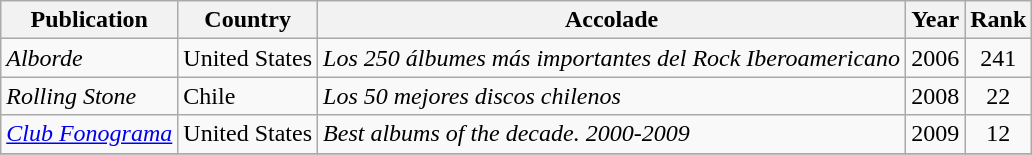<table class="sortable wikitable">
<tr>
<th>Publication</th>
<th>Country</th>
<th>Accolade</th>
<th>Year</th>
<th>Rank</th>
</tr>
<tr>
<td><em>Alborde</em></td>
<td>United States</td>
<td><em>Los 250 álbumes más importantes del Rock Iberoamericano</em></td>
<td>2006</td>
<td align="center">241</td>
</tr>
<tr>
<td><em>Rolling Stone</em></td>
<td>Chile</td>
<td><em>Los 50 mejores discos chilenos</em></td>
<td>2008</td>
<td align="center">22</td>
</tr>
<tr>
<td><em><a href='#'>Club Fonograma</a></em></td>
<td>United States</td>
<td><em>Best albums of the decade. 2000-2009</em></td>
<td>2009</td>
<td align="center">12</td>
</tr>
<tr>
</tr>
</table>
